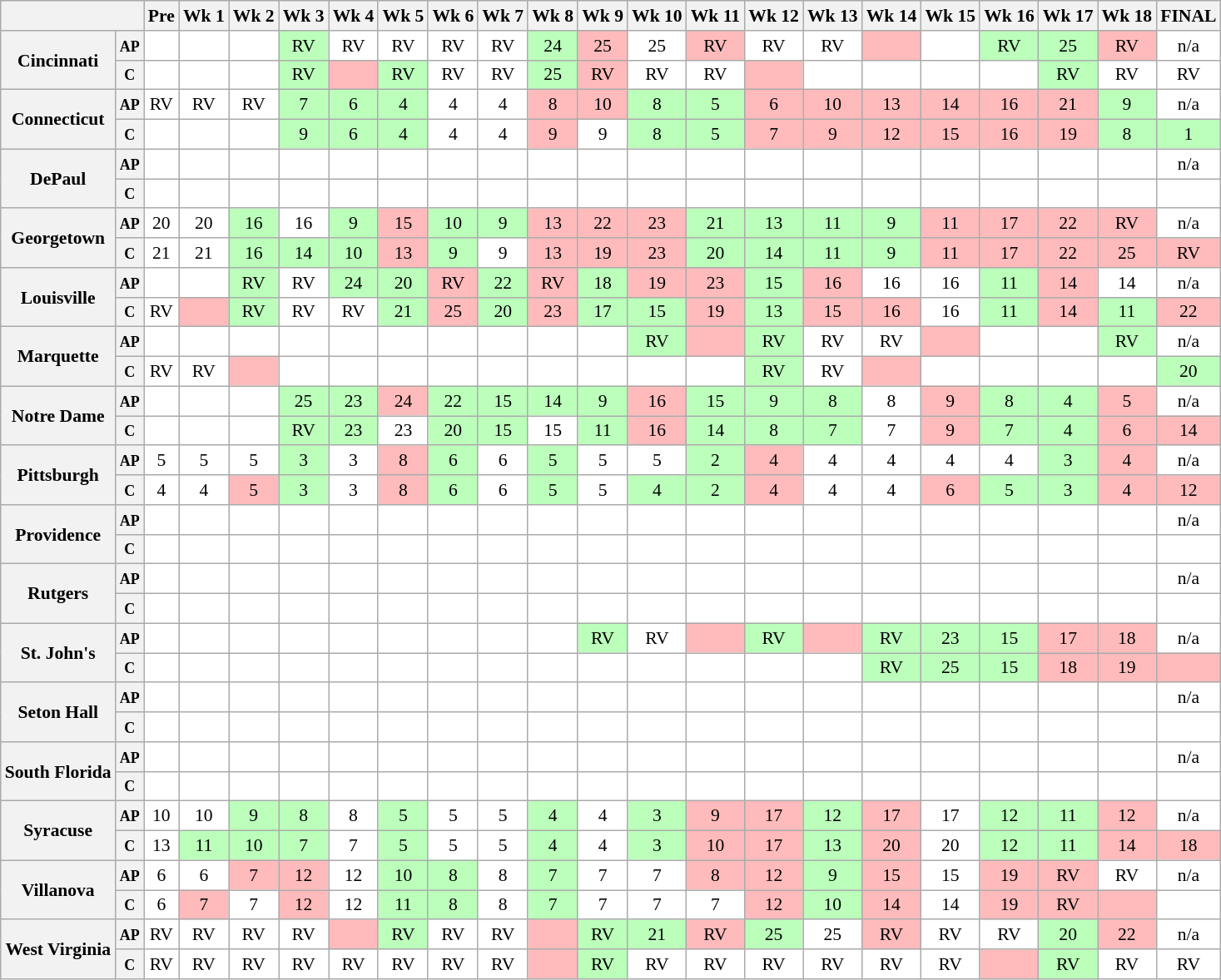<table class="wikitable" style="white-space:nowrap;font-size:90%;">
<tr>
<th colspan=2></th>
<th>Pre</th>
<th>Wk 1</th>
<th>Wk 2</th>
<th>Wk 3</th>
<th>Wk 4</th>
<th>Wk 5</th>
<th>Wk 6</th>
<th>Wk 7</th>
<th>Wk 8</th>
<th>Wk 9</th>
<th>Wk 10</th>
<th>Wk 11</th>
<th>Wk 12</th>
<th>Wk 13</th>
<th>Wk 14</th>
<th>Wk 15</th>
<th>Wk 16</th>
<th>Wk 17</th>
<th>Wk 18</th>
<th>FINAL</th>
</tr>
<tr style="text-align:center;">
<th rowspan=2>Cincinnati</th>
<th><small>AP</small></th>
<td style="background:#FFFFFF;"></td>
<td style="background:#FFFFFF;"></td>
<td style="background:#FFFFFF;"></td>
<td style="background:#BBFFBB;">RV</td>
<td style="background:#FFFFFF;">RV</td>
<td style="background:#FFFFFF;">RV</td>
<td style="background:#FFFFFF;">RV</td>
<td style="background:#FFFFFF;">RV</td>
<td style="background:#BBFFBB;">24</td>
<td style="background:#FFBBBB;">25</td>
<td style="background:#FFFFFF;">25</td>
<td style="background:#FFBBBB;">RV</td>
<td style="background:#FFFFFF;">RV</td>
<td style="background:#FFFFFF;">RV</td>
<td style="background:#FFBBBB;"></td>
<td style="background:#FFFFFF;"></td>
<td style="background:#BBFFBB;">RV</td>
<td style="background:#BBFFBB;">25</td>
<td style="background:#FFBBBB;">RV</td>
<td style="background:#FFFFFF;">n/a</td>
</tr>
<tr style="text-align:center;">
<th><small>C</small></th>
<td style="background:#FFFFFF;"></td>
<td style="background:#FFFFFF;"></td>
<td style="background:#FFFFFF;"></td>
<td style="background:#BBFFBB;">RV</td>
<td style="background:#FFBBBB;"></td>
<td style="background:#BBFFBB;">RV</td>
<td style="background:#FFFFFF;">RV</td>
<td style="background:#FFFFFF;">RV</td>
<td style="background:#BBFFBB;">25</td>
<td style="background:#FFBBBB;">RV</td>
<td style="background:#FFFFFF;">RV</td>
<td style="background:#FFFFFF;">RV</td>
<td style="background:#FFBBBB;"></td>
<td style="background:#FFFFFF;"></td>
<td style="background:#FFFFFF;"></td>
<td style="background:#FFFFFF;"></td>
<td style="background:#FFFFFF;"></td>
<td style="background:#BBFFBB;">RV</td>
<td style="background:#FFFFFF;">RV</td>
<td style="background:#FFFFFF;">RV</td>
</tr>
<tr style="text-align:center;">
<th rowspan=2>Connecticut</th>
<th><small>AP</small></th>
<td style="background:#FFFFFF;">RV</td>
<td style="background:#FFFFFF;">RV</td>
<td style="background:#FFFFFF;">RV</td>
<td style="background:#BBFFBB;">7</td>
<td style="background:#BBFFBB;">6</td>
<td style="background:#BBFFBB;">4</td>
<td style="background:#FFFFFF;">4</td>
<td style="background:#FFFFFF;">4</td>
<td style="background:#FFBBBB;">8</td>
<td style="background:#FFBBBB;">10</td>
<td style="background:#BBFFBB;">8</td>
<td style="background:#BBFFBB;">5</td>
<td style="background:#FFBBBB;">6</td>
<td style="background:#FFBBBB;">10</td>
<td style="background:#FFBBBB;">13</td>
<td style="background:#FFBBBB;">14</td>
<td style="background:#FFBBBB;">16</td>
<td style="background:#FFBBBB;">21</td>
<td style="background:#BBFFBB;">9</td>
<td style="background:#FFFFFF;">n/a</td>
</tr>
<tr style="text-align:center;">
<th><small>C</small></th>
<td style="background:#FFFFFF;"></td>
<td style="background:#FFFFFF;"></td>
<td style="background:#FFFFFF;"></td>
<td style="background:#BBFFBB;">9</td>
<td style="background:#BBFFBB;">6</td>
<td style="background:#BBFFBB;">4</td>
<td style="background:#FFFFFF;">4</td>
<td style="background:#FFFFFF;">4</td>
<td style="background:#FFBBBB;">9</td>
<td style="background:#FFFFFF;">9</td>
<td style="background:#BBFFBB;">8</td>
<td style="background:#BBFFBB;">5</td>
<td style="background:#FFBBBB;">7</td>
<td style="background:#FFBBBB;">9</td>
<td style="background:#FFBBBB;">12</td>
<td style="background:#FFBBBB;">15</td>
<td style="background:#FFBBBB;">16</td>
<td style="background:#FFBBBB;">19</td>
<td style="background:#BBFFBB;">8</td>
<td style="background:#BBFFBB;">1</td>
</tr>
<tr style="text-align:center;">
<th rowspan=2>DePaul</th>
<th><small>AP</small></th>
<td style="background:#FFFFFF;"></td>
<td style="background:#FFFFFF;"></td>
<td style="background:#FFFFFF;"></td>
<td style="background:#FFFFFF;"></td>
<td style="background:#FFFFFF;"></td>
<td style="background:#FFFFFF;"></td>
<td style="background:#FFFFFF;"></td>
<td style="background:#FFFFFF;"></td>
<td style="background:#FFFFFF;"></td>
<td style="background:#FFFFFF;"></td>
<td style="background:#FFFFFF;"></td>
<td style="background:#FFFFFF;"></td>
<td style="background:#FFFFFF;"></td>
<td style="background:#FFFFFF;"></td>
<td style="background:#FFFFFF;"></td>
<td style="background:#FFFFFF;"></td>
<td style="background:#FFFFFF;"></td>
<td style="background:#FFFFFF;"></td>
<td style="background:#FFFFFF;"></td>
<td style="background:#FFFFFF;">n/a</td>
</tr>
<tr style="text-align:center;">
<th><small>C</small></th>
<td style="background:#FFFFFF;"></td>
<td style="background:#FFFFFF;"></td>
<td style="background:#FFFFFF;"></td>
<td style="background:#FFFFFF;"></td>
<td style="background:#FFFFFF;"></td>
<td style="background:#FFFFFF;"></td>
<td style="background:#FFFFFF;"></td>
<td style="background:#FFFFFF;"></td>
<td style="background:#FFFFFF;"></td>
<td style="background:#FFFFFF;"></td>
<td style="background:#FFFFFF;"></td>
<td style="background:#FFFFFF;"></td>
<td style="background:#FFFFFF;"></td>
<td style="background:#FFFFFF;"></td>
<td style="background:#FFFFFF;"></td>
<td style="background:#FFFFFF;"></td>
<td style="background:#FFFFFF;"></td>
<td style="background:#FFFFFF;"></td>
<td style="background:#FFFFFF;"></td>
<td style="background:#FFFFFF;"></td>
</tr>
<tr style="text-align:center;">
<th rowspan=2>Georgetown</th>
<th><small>AP</small></th>
<td style="background:#FFFFFF;">20</td>
<td style="background:#FFFFFF;">20</td>
<td style="background:#BBFFBB;">16</td>
<td style="background:#FFFFFF;">16</td>
<td style="background:#BBFFBB;">9</td>
<td style="background:#FFBBBB;">15</td>
<td style="background:#BBFFBB;">10</td>
<td style="background:#BBFFBB;">9</td>
<td style="background:#FFBBBB;">13</td>
<td style="background:#FFBBBB;">22</td>
<td style="background:#FFBBBB;">23</td>
<td style="background:#BBFFBB;">21</td>
<td style="background:#BBFFBB;">13</td>
<td style="background:#BBFFBB;">11</td>
<td style="background:#BBFFBB;">9</td>
<td style="background:#FFBBBB;">11</td>
<td style="background:#FFBBBB;">17</td>
<td style="background:#FFBBBB;">22</td>
<td style="background:#FFBBBB;">RV</td>
<td style="background:#FFFFFF;">n/a</td>
</tr>
<tr style="text-align:center;">
<th><small>C</small></th>
<td style="background:#FFFFFF;">21</td>
<td style="background:#FFFFFF;">21</td>
<td style="background:#BBFFBB;">16</td>
<td style="background:#BBFFBB;">14</td>
<td style="background:#BBFFBB;">10</td>
<td style="background:#FFBBBB;">13</td>
<td style="background:#BBFFBB;">9</td>
<td style="background:#FFFFFF;">9</td>
<td style="background:#FFBBBB;">13</td>
<td style="background:#FFBBBB;">19</td>
<td style="background:#FFBBBB;">23</td>
<td style="background:#BBFFBB;">20</td>
<td style="background:#BBFFBB;">14</td>
<td style="background:#BBFFBB;">11</td>
<td style="background:#BBFFBB;">9</td>
<td style="background:#FFBBBB;">11</td>
<td style="background:#FFBBBB;">17</td>
<td style="background:#FFBBBB;">22</td>
<td style="background:#FFBBBB;">25</td>
<td style="background:#FFBBBB;">RV</td>
</tr>
<tr style="text-align:center;">
<th rowspan=2>Louisville</th>
<th><small>AP</small></th>
<td style="background:#FFFFFF;"></td>
<td style="background:#FFFFFF;"></td>
<td style="background:#BBFFBB;">RV</td>
<td style="background:#FFFFFF;">RV</td>
<td style="background:#BBFFBB;">24</td>
<td style="background:#BBFFBB;">20</td>
<td style="background:#FFBBBB;">RV</td>
<td style="background:#BBFFBB;">22</td>
<td style="background:#FFBBBB;">RV</td>
<td style="background:#BBFFBB;">18</td>
<td style="background:#FFBBBB;">19</td>
<td style="background:#FFBBBB;">23</td>
<td style="background:#BBFFBB;">15</td>
<td style="background:#FFBBBB;">16</td>
<td style="background:#FFFFFF;">16</td>
<td style="background:#FFFFFF;">16</td>
<td style="background:#BBFFBB;">11</td>
<td style="background:#FFBBBB;">14</td>
<td style="background:#FFFFFF;">14</td>
<td style="background:#FFFFFF;">n/a</td>
</tr>
<tr style="text-align:center;">
<th><small>C</small></th>
<td style="background:#FFFFFF;">RV</td>
<td style="background:#FFBBBB;"></td>
<td style="background:#BBFFBB;">RV</td>
<td style="background:#FFFFFF;">RV</td>
<td style="background:#FFFFFF;">RV</td>
<td style="background:#BBFFBB;">21</td>
<td style="background:#FFBBBB;">25</td>
<td style="background:#BBFFBB;">20</td>
<td style="background:#FFBBBB;">23</td>
<td style="background:#BBFFBB;">17</td>
<td style="background:#BBFFBB;">15</td>
<td style="background:#FFBBBB;">19</td>
<td style="background:#BBFFBB;">13</td>
<td style="background:#FFBBBB;">15</td>
<td style="background:#FFBBBB;">16</td>
<td style="background:#FFFFFF;">16</td>
<td style="background:#BBFFBB;">11</td>
<td style="background:#FFBBBB;">14</td>
<td style="background:#BBFFBB;">11</td>
<td style="background:#FFBBBB;">22</td>
</tr>
<tr style="text-align:center;">
<th rowspan=2>Marquette</th>
<th><small>AP</small></th>
<td style="background:#FFFFFF;"></td>
<td style="background:#FFFFFF;"></td>
<td style="background:#FFFFFF;"></td>
<td style="background:#FFFFFF;"></td>
<td style="background:#FFFFFF;"></td>
<td style="background:#FFFFFF;"></td>
<td style="background:#FFFFFF;"></td>
<td style="background:#FFFFFF;"></td>
<td style="background:#FFFFFF;"></td>
<td style="background:#FFFFFF;"></td>
<td style="background:#BBFFBB;">RV</td>
<td style="background:#FFBBBB;"></td>
<td style="background:#BBFFBB;">RV</td>
<td style="background:#FFFFFF;">RV</td>
<td style="background:#FFFFFF;">RV</td>
<td style="background:#FFBBBB;"></td>
<td style="background:#FFFFFF;"></td>
<td style="background:#FFFFFF;"></td>
<td style="background:#BBFFBB;">RV</td>
<td style="background:#FFFFFF;">n/a</td>
</tr>
<tr style="text-align:center;">
<th><small>C</small></th>
<td style="background:#FFFFFF;">RV</td>
<td style="background:#FFFFFF;">RV</td>
<td style="background:#FFBBBB;"></td>
<td style="background:#FFFFFF;"></td>
<td style="background:#FFFFFF;"></td>
<td style="background:#FFFFFF;"></td>
<td style="background:#FFFFFF;"></td>
<td style="background:#FFFFFF;"></td>
<td style="background:#FFFFFF;"></td>
<td style="background:#FFFFFF;"></td>
<td style="background:#FFFFFF;"></td>
<td style="background:#FFFFFF;"></td>
<td style="background:#BBFFBB;">RV</td>
<td style="background:#FFFFFF;">RV</td>
<td style="background:#FFBBBB;"></td>
<td style="background:#FFFFFF;"></td>
<td style="background:#FFFFFF;"></td>
<td style="background:#FFFFFF;"></td>
<td style="background:#FFFFFF;"></td>
<td style="background:#BBFFBB;">20</td>
</tr>
<tr style="text-align:center;">
<th rowspan=2>Notre Dame</th>
<th><small>AP</small></th>
<td style="background:#FFFFFF;"></td>
<td style="background:#FFFFFF;"></td>
<td style="background:#FFFFFF;"></td>
<td style="background:#BBFFBB;">25</td>
<td style="background:#BBFFBB;">23</td>
<td style="background:#FFBBBB;">24</td>
<td style="background:#BBFFBB;">22</td>
<td style="background:#BBFFBB;">15</td>
<td style="background:#BBFFBB;">14</td>
<td style="background:#BBFFBB;">9</td>
<td style="background:#FFBBBB;">16</td>
<td style="background:#BBFFBB;">15</td>
<td style="background:#BBFFBB;">9</td>
<td style="background:#BBFFBB;">8</td>
<td style="background:#FFFFFF;">8</td>
<td style="background:#FFBBBB;">9</td>
<td style="background:#BBFFBB;">8</td>
<td style="background:#BBFFBB;">4</td>
<td style="background:#FFBBBB;">5</td>
<td style="background:#FFFFFF;">n/a</td>
</tr>
<tr style="text-align:center;">
<th><small>C</small></th>
<td style="background:#FFFFFF;"></td>
<td style="background:#FFFFFF;"></td>
<td style="background:#FFFFFF;"></td>
<td style="background:#BBFFBB;">RV</td>
<td style="background:#BBFFBB;">23</td>
<td style="background:#FFFFFF;">23</td>
<td style="background:#BBFFBB;">20</td>
<td style="background:#BBFFBB;">15</td>
<td style="background:#FFFFFF;">15</td>
<td style="background:#BBFFBB;">11</td>
<td style="background:#FFBBBB;">16</td>
<td style="background:#BBFFBB;">14</td>
<td style="background:#BBFFBB;">8</td>
<td style="background:#BBFFBB;">7</td>
<td style="background:#FFFFFF;">7</td>
<td style="background:#FFBBBB;">9</td>
<td style="background:#BBFFBB;">7</td>
<td style="background:#BBFFBB;">4</td>
<td style="background:#FFBBBB;">6</td>
<td style="background:#FFBBBB;">14</td>
</tr>
<tr style="text-align:center;">
<th rowspan=2>Pittsburgh</th>
<th><small>AP</small></th>
<td style="background:#FFFFFF;">5</td>
<td style="background:#FFFFFF;">5</td>
<td style="background:#FFFFFF;">5</td>
<td style="background:#BBFFBB;">3</td>
<td style="background:#FFFFFF;">3</td>
<td style="background:#FFBBBB;">8</td>
<td style="background:#BBFFBB;">6</td>
<td style="background:#FFFFFF;">6</td>
<td style="background:#BBFFBB;">5</td>
<td style="background:#FFFFFF;">5</td>
<td style="background:#FFFFFF;">5</td>
<td style="background:#BBFFBB;">2</td>
<td style="background:#FFBBBB;">4</td>
<td style="background:#FFFFFF;">4</td>
<td style="background:#FFFFFF;">4</td>
<td style="background:#FFFFFF;">4</td>
<td style="background:#FFFFFF;">4</td>
<td style="background:#BBFFBB;">3</td>
<td style="background:#FFBBBB;">4</td>
<td style="background:#FFFFFF;">n/a</td>
</tr>
<tr style="text-align:center;">
<th><small>C</small></th>
<td style="background:#FFFFFF;">4</td>
<td style="background:#FFFFFF;">4</td>
<td style="background:#FFBBBB;">5</td>
<td style="background:#BBFFBB;">3</td>
<td style="background:#FFFFFF;">3</td>
<td style="background:#FFBBBB;">8</td>
<td style="background:#BBFFBB;">6</td>
<td style="background:#FFFFFF;">6</td>
<td style="background:#BBFFBB;">5</td>
<td style="background:#FFFFFF;">5</td>
<td style="background:#BBFFBB;">4</td>
<td style="background:#BBFFBB;">2</td>
<td style="background:#FFBBBB;">4</td>
<td style="background:#FFFFFF;">4</td>
<td style="background:#FFFFFF;">4</td>
<td style="background:#FFBBBB;">6</td>
<td style="background:#BBFFBB;">5</td>
<td style="background:#BBFFBB;">3</td>
<td style="background:#FFBBBB;">4</td>
<td style="background:#FFBBBB;">12</td>
</tr>
<tr style="text-align:center;">
<th rowspan=2>Providence</th>
<th><small>AP</small></th>
<td style="background:#FFFFFF;"></td>
<td style="background:#FFFFFF;"></td>
<td style="background:#FFFFFF;"></td>
<td style="background:#FFFFFF;"></td>
<td style="background:#FFFFFF;"></td>
<td style="background:#FFFFFF;"></td>
<td style="background:#FFFFFF;"></td>
<td style="background:#FFFFFF;"></td>
<td style="background:#FFFFFF;"></td>
<td style="background:#FFFFFF;"></td>
<td style="background:#FFFFFF;"></td>
<td style="background:#FFFFFF;"></td>
<td style="background:#FFFFFF;"></td>
<td style="background:#FFFFFF;"></td>
<td style="background:#FFFFFF;"></td>
<td style="background:#FFFFFF;"></td>
<td style="background:#FFFFFF;"></td>
<td style="background:#FFFFFF;"></td>
<td style="background:#FFFFFF;"></td>
<td style="background:#FFFFFF;">n/a</td>
</tr>
<tr style="text-align:center;">
<th><small>C</small></th>
<td style="background:#FFFFFF;"></td>
<td style="background:#FFFFFF;"></td>
<td style="background:#FFFFFF;"></td>
<td style="background:#FFFFFF;"></td>
<td style="background:#FFFFFF;"></td>
<td style="background:#FFFFFF;"></td>
<td style="background:#FFFFFF;"></td>
<td style="background:#FFFFFF;"></td>
<td style="background:#FFFFFF;"></td>
<td style="background:#FFFFFF;"></td>
<td style="background:#FFFFFF;"></td>
<td style="background:#FFFFFF;"></td>
<td style="background:#FFFFFF;"></td>
<td style="background:#FFFFFF;"></td>
<td style="background:#FFFFFF;"></td>
<td style="background:#FFFFFF;"></td>
<td style="background:#FFFFFF;"></td>
<td style="background:#FFFFFF;"></td>
<td style="background:#FFFFFF;"></td>
<td style="background:#FFFFFF;"></td>
</tr>
<tr style="text-align:center;">
<th rowspan=2>Rutgers</th>
<th><small>AP</small></th>
<td style="background:#FFFFFF;"></td>
<td style="background:#FFFFFF;"></td>
<td style="background:#FFFFFF;"></td>
<td style="background:#FFFFFF;"></td>
<td style="background:#FFFFFF;"></td>
<td style="background:#FFFFFF;"></td>
<td style="background:#FFFFFF;"></td>
<td style="background:#FFFFFF;"></td>
<td style="background:#FFFFFF;"></td>
<td style="background:#FFFFFF;"></td>
<td style="background:#FFFFFF;"></td>
<td style="background:#FFFFFF;"></td>
<td style="background:#FFFFFF;"></td>
<td style="background:#FFFFFF;"></td>
<td style="background:#FFFFFF;"></td>
<td style="background:#FFFFFF;"></td>
<td style="background:#FFFFFF;"></td>
<td style="background:#FFFFFF;"></td>
<td style="background:#FFFFFF;"></td>
<td style="background:#FFFFFF;">n/a</td>
</tr>
<tr style="text-align:center;">
<th><small>C</small></th>
<td style="background:#FFFFFF;"></td>
<td style="background:#FFFFFF;"></td>
<td style="background:#FFFFFF;"></td>
<td style="background:#FFFFFF;"></td>
<td style="background:#FFFFFF;"></td>
<td style="background:#FFFFFF;"></td>
<td style="background:#FFFFFF;"></td>
<td style="background:#FFFFFF;"></td>
<td style="background:#FFFFFF;"></td>
<td style="background:#FFFFFF;"></td>
<td style="background:#FFFFFF;"></td>
<td style="background:#FFFFFF;"></td>
<td style="background:#FFFFFF;"></td>
<td style="background:#FFFFFF;"></td>
<td style="background:#FFFFFF;"></td>
<td style="background:#FFFFFF;"></td>
<td style="background:#FFFFFF;"></td>
<td style="background:#FFFFFF;"></td>
<td style="background:#FFFFFF;"></td>
<td style="background:#FFFFFF;"></td>
</tr>
<tr style="text-align:center;">
<th rowspan=2>St. John's</th>
<th><small>AP</small></th>
<td style="background:#FFFFFF;"></td>
<td style="background:#FFFFFF;"></td>
<td style="background:#FFFFFF;"></td>
<td style="background:#FFFFFF;"></td>
<td style="background:#FFFFFF;"></td>
<td style="background:#FFFFFF;"></td>
<td style="background:#FFFFFF;"></td>
<td style="background:#FFFFFF;"></td>
<td style="background:#FFFFFF;"></td>
<td style="background:#BBFFBB;">RV</td>
<td style="background:#FFFFFF;">RV</td>
<td style="background:#FFBBBB;"></td>
<td style="background:#BBFFBB;">RV</td>
<td style="background:#FFBBBB;"></td>
<td style="background:#BBFFBB;">RV</td>
<td style="background:#BBFFBB;">23</td>
<td style="background:#BBFFBB;">15</td>
<td style="background:#FFBBBB;">17</td>
<td style="background:#FFBBBB;">18</td>
<td style="background:#FFFFFF;">n/a</td>
</tr>
<tr style="text-align:center;">
<th><small>C</small></th>
<td style="background:#FFFFFF;"></td>
<td style="background:#FFFFFF;"></td>
<td style="background:#FFFFFF;"></td>
<td style="background:#FFFFFF;"></td>
<td style="background:#FFFFFF;"></td>
<td style="background:#FFFFFF;"></td>
<td style="background:#FFFFFF;"></td>
<td style="background:#FFFFFF;"></td>
<td style="background:#FFFFFF;"></td>
<td style="background:#FFFFFF;"></td>
<td style="background:#FFFFFF;"></td>
<td style="background:#FFFFFF;"></td>
<td style="background:#FFFFFF;"></td>
<td style="background:#FFFFFF;"></td>
<td style="background:#BBFFBB;">RV</td>
<td style="background:#BBFFBB;">25</td>
<td style="background:#BBFFBB;">15</td>
<td style="background:#FFBBBB;">18</td>
<td style="background:#FFBBBB;">19</td>
<td style="background:#FFBBBB;"></td>
</tr>
<tr style="text-align:center;">
<th rowspan=2>Seton Hall</th>
<th><small>AP</small></th>
<td style="background:#FFFFFF;"></td>
<td style="background:#FFFFFF;"></td>
<td style="background:#FFFFFF;"></td>
<td style="background:#FFFFFF;"></td>
<td style="background:#FFFFFF;"></td>
<td style="background:#FFFFFF;"></td>
<td style="background:#FFFFFF;"></td>
<td style="background:#FFFFFF;"></td>
<td style="background:#FFFFFF;"></td>
<td style="background:#FFFFFF;"></td>
<td style="background:#FFFFFF;"></td>
<td style="background:#FFFFFF;"></td>
<td style="background:#FFFFFF;"></td>
<td style="background:#FFFFFF;"></td>
<td style="background:#FFFFFF;"></td>
<td style="background:#FFFFFF;"></td>
<td style="background:#FFFFFF;"></td>
<td style="background:#FFFFFF;"></td>
<td style="background:#FFFFFF;"></td>
<td style="background:#FFFFFF;">n/a</td>
</tr>
<tr style="text-align:center;">
<th><small>C</small></th>
<td style="background:#FFFFFF;"></td>
<td style="background:#FFFFFF;"></td>
<td style="background:#FFFFFF;"></td>
<td style="background:#FFFFFF;"></td>
<td style="background:#FFFFFF;"></td>
<td style="background:#FFFFFF;"></td>
<td style="background:#FFFFFF;"></td>
<td style="background:#FFFFFF;"></td>
<td style="background:#FFFFFF;"></td>
<td style="background:#FFFFFF;"></td>
<td style="background:#FFFFFF;"></td>
<td style="background:#FFFFFF;"></td>
<td style="background:#FFFFFF;"></td>
<td style="background:#FFFFFF;"></td>
<td style="background:#FFFFFF;"></td>
<td style="background:#FFFFFF;"></td>
<td style="background:#FFFFFF;"></td>
<td style="background:#FFFFFF;"></td>
<td style="background:#FFFFFF;"></td>
<td style="background:#FFFFFF;"></td>
</tr>
<tr style="text-align:center;">
<th rowspan=2>South Florida</th>
<th><small>AP</small></th>
<td style="background:#FFFFFF;"></td>
<td style="background:#FFFFFF;"></td>
<td style="background:#FFFFFF;"></td>
<td style="background:#FFFFFF;"></td>
<td style="background:#FFFFFF;"></td>
<td style="background:#FFFFFF;"></td>
<td style="background:#FFFFFF;"></td>
<td style="background:#FFFFFF;"></td>
<td style="background:#FFFFFF;"></td>
<td style="background:#FFFFFF;"></td>
<td style="background:#FFFFFF;"></td>
<td style="background:#FFFFFF;"></td>
<td style="background:#FFFFFF;"></td>
<td style="background:#FFFFFF;"></td>
<td style="background:#FFFFFF;"></td>
<td style="background:#FFFFFF;"></td>
<td style="background:#FFFFFF;"></td>
<td style="background:#FFFFFF;"></td>
<td style="background:#FFFFFF;"></td>
<td style="background:#FFFFFF;">n/a</td>
</tr>
<tr style="text-align:center;">
<th><small>C</small></th>
<td style="background:#FFFFFF;"></td>
<td style="background:#FFFFFF;"></td>
<td style="background:#FFFFFF;"></td>
<td style="background:#FFFFFF;"></td>
<td style="background:#FFFFFF;"></td>
<td style="background:#FFFFFF;"></td>
<td style="background:#FFFFFF;"></td>
<td style="background:#FFFFFF;"></td>
<td style="background:#FFFFFF;"></td>
<td style="background:#FFFFFF;"></td>
<td style="background:#FFFFFF;"></td>
<td style="background:#FFFFFF;"></td>
<td style="background:#FFFFFF;"></td>
<td style="background:#FFFFFF;"></td>
<td style="background:#FFFFFF;"></td>
<td style="background:#FFFFFF;"></td>
<td style="background:#FFFFFF;"></td>
<td style="background:#FFFFFF;"></td>
<td style="background:#FFFFFF;"></td>
<td style="background:#FFFFFF;"></td>
</tr>
<tr style="text-align:center;">
<th rowspan=2>Syracuse</th>
<th><small>AP</small></th>
<td style="background:#FFFFFF;">10</td>
<td style="background:#FFFFFF;">10</td>
<td style="background:#BBFFBB;">9</td>
<td style="background:#BBFFBB;">8</td>
<td style="background:#FFFFFF;">8</td>
<td style="background:#BBFFBB;">5</td>
<td style="background:#FFFFFF;">5</td>
<td style="background:#FFFFFF;">5</td>
<td style="background:#BBFFBB;">4</td>
<td style="background:#FFFFFF;">4</td>
<td style="background:#BBFFBB;">3</td>
<td style="background:#FFBBBB;">9</td>
<td style="background:#FFBBBB;">17</td>
<td style="background:#BBFFBB;">12</td>
<td style="background:#FFBBBB;">17</td>
<td style="background:#FFFFFF;">17</td>
<td style="background:#BBFFBB;">12</td>
<td style="background:#BBFFBB;">11</td>
<td style="background:#FFBBBB;">12</td>
<td style="background:#FFFFFF;">n/a</td>
</tr>
<tr style="text-align:center;">
<th><small>C</small></th>
<td style="background:#FFFFFF;">13</td>
<td style="background:#BBFFBB;">11</td>
<td style="background:#BBFFBB;">10</td>
<td style="background:#BBFFBB;">7</td>
<td style="background:#FFFFFF;">7</td>
<td style="background:#BBFFBB;">5</td>
<td style="background:#FFFFFF;">5</td>
<td style="background:#FFFFFF;">5</td>
<td style="background:#BBFFBB;">4</td>
<td style="background:#FFFFFF;">4</td>
<td style="background:#BBFFBB;">3</td>
<td style="background:#FFBBBB;">10</td>
<td style="background:#FFBBBB;">17</td>
<td style="background:#BBFFBB;">13</td>
<td style="background:#FFBBBB;">20</td>
<td style="background:#FFFFFF;">20</td>
<td style="background:#BBFFBB;">12</td>
<td style="background:#BBFFBB;">11</td>
<td style="background:#FFBBBB;">14</td>
<td style="background:#FFBBBB;">18</td>
</tr>
<tr style="text-align:center;">
<th rowspan=2>Villanova</th>
<th><small>AP</small></th>
<td style="background:#FFFFFF;">6</td>
<td style="background:#FFFFFF;">6</td>
<td style="background:#FFBBBB;">7</td>
<td style="background:#FFBBBB;">12</td>
<td style="background:#FFFFFF;">12</td>
<td style="background:#BBFFBB;">10</td>
<td style="background:#BBFFBB;">8</td>
<td style="background:#FFFFFF;">8</td>
<td style="background:#BBFFBB;">7</td>
<td style="background:#FFFFFF;">7</td>
<td style="background:#FFFFFF;">7</td>
<td style="background:#FFBBBB;">8</td>
<td style="background:#FFBBBB;">12</td>
<td style="background:#BBFFBB;">9</td>
<td style="background:#FFBBBB;">15</td>
<td style="background:#FFFFFF;">15</td>
<td style="background:#FFBBBB;">19</td>
<td style="background:#FFBBBB;">RV</td>
<td style="background:#FFFFFF;">RV</td>
<td style="background:#FFFFFF;">n/a</td>
</tr>
<tr style="text-align:center;">
<th><small>C</small></th>
<td style="background:#FFFFFF;">6</td>
<td style="background:#FFBBBB;">7</td>
<td style="background:#FFFFFF;">7</td>
<td style="background:#FFBBBB;">12</td>
<td style="background:#FFFFFF;">12</td>
<td style="background:#BBFFBB;">11</td>
<td style="background:#BBFFBB;">8</td>
<td style="background:#FFFFFF;">8</td>
<td style="background:#BBFFBB;">7</td>
<td style="background:#FFFFFF;">7</td>
<td style="background:#FFFFFF;">7</td>
<td style="background:#FFFFFF;">7</td>
<td style="background:#FFBBBB;">12</td>
<td style="background:#BBFFBB;">10</td>
<td style="background:#FFBBBB;">14</td>
<td style="background:#FFFFFF;">14</td>
<td style="background:#FFBBBB;">19</td>
<td style="background:#FFBBBB;">RV</td>
<td style="background:#FFBBBB;"></td>
<td style="background:#FFFFFF;"></td>
</tr>
<tr style="text-align:center;">
<th rowspan=2>West Virginia</th>
<th><small>AP</small></th>
<td style="background:#FFFFFF;">RV</td>
<td style="background:#FFFFFF;">RV</td>
<td style="background:#FFFFFF;">RV</td>
<td style="background:#FFFFFF;">RV</td>
<td style="background:#FFBBBB;"></td>
<td style="background:#BBFFBB;">RV</td>
<td style="background:#FFFFFF;">RV</td>
<td style="background:#FFFFFF;">RV</td>
<td style="background:#FFBBBB;"></td>
<td style="background:#BBFFBB;">RV</td>
<td style="background:#BBFFBB;">21</td>
<td style="background:#FFBBBB;">RV</td>
<td style="background:#BBFFBB;">25</td>
<td style="background:#FFFFFF;">25</td>
<td style="background:#FFBBBB;">RV</td>
<td style="background:#FFFFFF;">RV</td>
<td style="background:#FFFFFF;">RV</td>
<td style="background:#BBFFBB;">20</td>
<td style="background:#FFBBBB;">22</td>
<td style="background:#FFFFFF;">n/a</td>
</tr>
<tr style="text-align:center;">
<th><small>C</small></th>
<td style="background:#FFFFFF;">RV</td>
<td style="background:#FFFFFF;">RV</td>
<td style="background:#FFFFFF;">RV</td>
<td style="background:#FFFFFF;">RV</td>
<td style="background:#FFFFFF;">RV</td>
<td style="background:#FFFFFF;">RV</td>
<td style="background:#FFFFFF;">RV</td>
<td style="background:#FFFFFF;">RV</td>
<td style="background:#FFBBBB;"></td>
<td style="background:#BBFFBB;">RV</td>
<td style="background:#FFFFFF;">RV</td>
<td style="background:#FFFFFF;">RV</td>
<td style="background:#FFFFFF;">RV</td>
<td style="background:#FFFFFF;">RV</td>
<td style="background:#FFFFFF;">RV</td>
<td style="background:#FFFFFF;">RV</td>
<td style="background:#FFBBBB;"></td>
<td style="background:#BBFFBB;">RV</td>
<td style="background:#FFFFFF;">RV</td>
<td style="background:#FFFFFF;">RV</td>
</tr>
</table>
